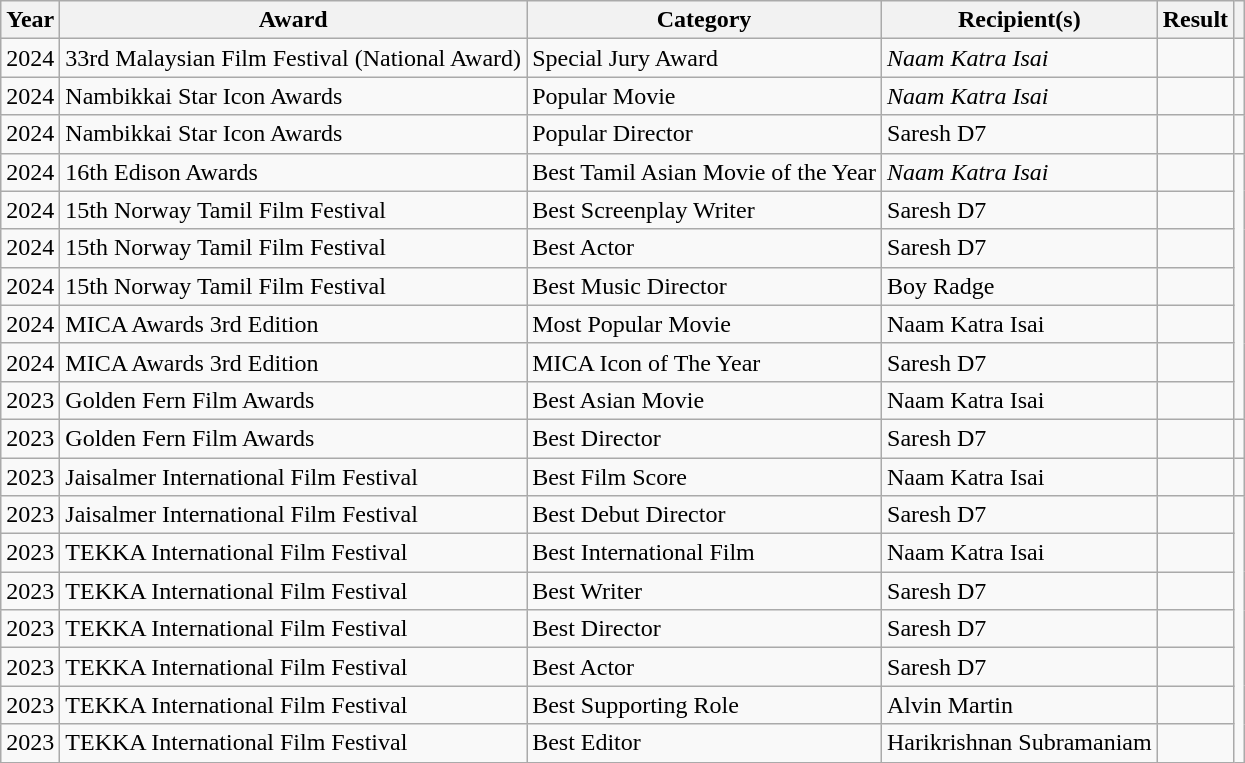<table class="wikitable">
<tr>
<th>Year</th>
<th>Award</th>
<th>Category</th>
<th>Recipient(s)</th>
<th>Result</th>
<th class="unsortable"></th>
</tr>
<tr>
<td>2024</td>
<td>33rd Malaysian Film Festival (National Award)</td>
<td>Special Jury Award</td>
<td><em> Naam Katra Isai</em></td>
<td></td>
<td></td>
</tr>
<tr>
<td>2024</td>
<td>Nambikkai Star Icon Awards</td>
<td>Popular Movie</td>
<td><em>Naam Katra Isai</em></td>
<td></td>
<td></td>
</tr>
<tr>
<td>2024</td>
<td>Nambikkai Star Icon Awards</td>
<td>Popular Director</td>
<td>Saresh D7</td>
<td></td>
<td></td>
</tr>
<tr>
<td>2024</td>
<td>16th Edison Awards</td>
<td>Best Tamil Asian Movie of the Year</td>
<td><em>Naam Katra Isai</em></td>
<td></td>
</tr>
<tr>
<td>2024</td>
<td>15th Norway Tamil Film Festival</td>
<td>Best Screenplay Writer</td>
<td>Saresh D7</td>
<td></td>
</tr>
<tr>
<td>2024</td>
<td>15th Norway Tamil Film Festival</td>
<td>Best Actor</td>
<td>Saresh D7</td>
<td></td>
</tr>
<tr>
<td>2024</td>
<td>15th Norway Tamil Film Festival</td>
<td>Best Music Director</td>
<td>Boy Radge</td>
<td></td>
</tr>
<tr>
<td>2024</td>
<td>MICA Awards 3rd Edition</td>
<td>Most Popular Movie</td>
<td>Naam Katra Isai</td>
<td></td>
</tr>
<tr>
<td>2024</td>
<td>MICA Awards 3rd Edition</td>
<td>MICA Icon of The Year</td>
<td>Saresh D7</td>
<td> </td>
</tr>
<tr>
<td>2023</td>
<td>Golden Fern Film Awards</td>
<td>Best Asian Movie</td>
<td>Naam Katra Isai</td>
<td></td>
</tr>
<tr>
<td>2023</td>
<td>Golden Fern Film Awards</td>
<td>Best Director</td>
<td>Saresh D7</td>
<td></td>
<td></td>
</tr>
<tr>
<td>2023</td>
<td>Jaisalmer International Film Festival</td>
<td>Best Film Score</td>
<td>Naam Katra Isai</td>
<td></td>
<td></td>
</tr>
<tr>
<td>2023</td>
<td>Jaisalmer International Film Festival</td>
<td>Best Debut Director</td>
<td>Saresh D7</td>
<td> </td>
</tr>
<tr>
<td>2023</td>
<td>TEKKA International Film Festival</td>
<td>Best International Film</td>
<td>Naam Katra Isai</td>
<td> </td>
</tr>
<tr>
<td>2023</td>
<td>TEKKA International Film Festival</td>
<td>Best Writer</td>
<td>Saresh D7</td>
<td> </td>
</tr>
<tr>
<td>2023</td>
<td>TEKKA International Film Festival</td>
<td>Best Director</td>
<td>Saresh D7</td>
<td></td>
</tr>
<tr>
<td>2023</td>
<td>TEKKA International Film Festival</td>
<td>Best Actor</td>
<td>Saresh D7</td>
<td> </td>
</tr>
<tr>
<td>2023</td>
<td>TEKKA International Film Festival</td>
<td>Best Supporting Role</td>
<td>Alvin Martin</td>
<td> </td>
</tr>
<tr>
<td>2023</td>
<td>TEKKA International Film Festival</td>
<td>Best Editor</td>
<td>Harikrishnan Subramaniam</td>
<td> </td>
</tr>
</table>
